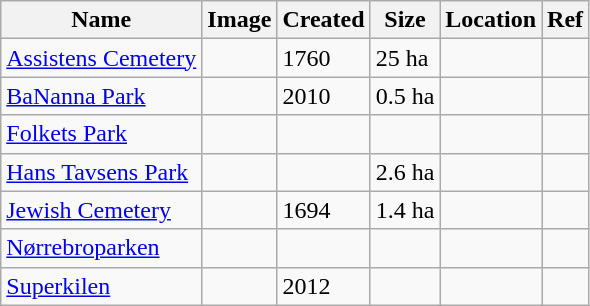<table class="wikitable sortable">
<tr>
<th>Name</th>
<th>Image</th>
<th>Created</th>
<th>Size</th>
<th>Location</th>
<th>Ref</th>
</tr>
<tr>
<td><a href='#'>Assistens Cemetery</a></td>
<td></td>
<td>1760</td>
<td>25 ha</td>
<td></td>
<td></td>
</tr>
<tr>
<td><a href='#'>BaNanna Park</a></td>
<td></td>
<td>2010</td>
<td>0.5 ha</td>
<td></td>
<td></td>
</tr>
<tr>
<td><a href='#'>Folkets Park</a></td>
<td></td>
<td></td>
<td></td>
<td></td>
<td></td>
</tr>
<tr>
<td><a href='#'>Hans Tavsens Park</a></td>
<td></td>
<td></td>
<td>2.6 ha</td>
<td></td>
<td></td>
</tr>
<tr>
<td><a href='#'>Jewish Cemetery</a></td>
<td></td>
<td>1694</td>
<td>1.4 ha</td>
<td></td>
<td></td>
</tr>
<tr>
<td><a href='#'>Nørrebroparken</a></td>
<td></td>
<td></td>
<td></td>
<td></td>
<td></td>
</tr>
<tr>
<td><a href='#'>Superkilen</a></td>
<td></td>
<td>2012</td>
<td></td>
<td></td>
<td></td>
</tr>
</table>
